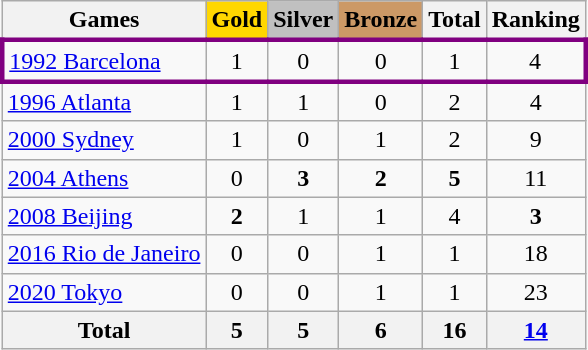<table class="wikitable sortable" style="text-align:center">
<tr>
<th>Games</th>
<th style="background-color:gold;">Gold</th>
<th style="background-color:silver;">Silver</th>
<th style="background-color:#c96;">Bronze</th>
<th>Total</th>
<th>Ranking</th>
</tr>
<tr align="center" style="border: 3px solid purple">
<td align="left"> <a href='#'>1992 Barcelona</a></td>
<td>1</td>
<td>0</td>
<td>0</td>
<td>1</td>
<td>4</td>
</tr>
<tr>
<td align="left"> <a href='#'>1996 Atlanta</a></td>
<td>1</td>
<td>1</td>
<td>0</td>
<td>2</td>
<td>4</td>
</tr>
<tr>
<td align="left"> <a href='#'>2000 Sydney</a></td>
<td>1</td>
<td>0</td>
<td>1</td>
<td>2</td>
<td>9</td>
</tr>
<tr>
<td align="left"> <a href='#'>2004 Athens</a></td>
<td>0</td>
<td><strong>3</strong></td>
<td><strong>2</strong></td>
<td><strong>5</strong></td>
<td>11</td>
</tr>
<tr>
<td align="left"> <a href='#'>2008 Beijing</a></td>
<td><strong>2</strong></td>
<td>1</td>
<td>1</td>
<td>4</td>
<td><strong>3</strong></td>
</tr>
<tr>
<td align="left"> <a href='#'>2016 Rio de Janeiro</a></td>
<td>0</td>
<td>0</td>
<td>1</td>
<td>1</td>
<td>18</td>
</tr>
<tr>
<td align="left"> <a href='#'>2020 Tokyo</a></td>
<td>0</td>
<td>0</td>
<td>1</td>
<td>1</td>
<td>23</td>
</tr>
<tr>
<th>Total</th>
<th>5</th>
<th>5</th>
<th>6</th>
<th>16</th>
<th><a href='#'>14</a></th>
</tr>
</table>
